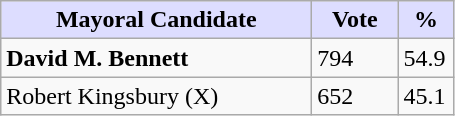<table class="wikitable">
<tr>
<th style="background:#ddf; width:200px;">Mayoral Candidate</th>
<th style="background:#ddf; width:50px;">Vote</th>
<th style="background:#ddf; width:30px;">%</th>
</tr>
<tr>
<td><strong>David M. Bennett</strong></td>
<td>794</td>
<td>54.9</td>
</tr>
<tr>
<td>Robert Kingsbury (X)</td>
<td>652</td>
<td>45.1</td>
</tr>
</table>
